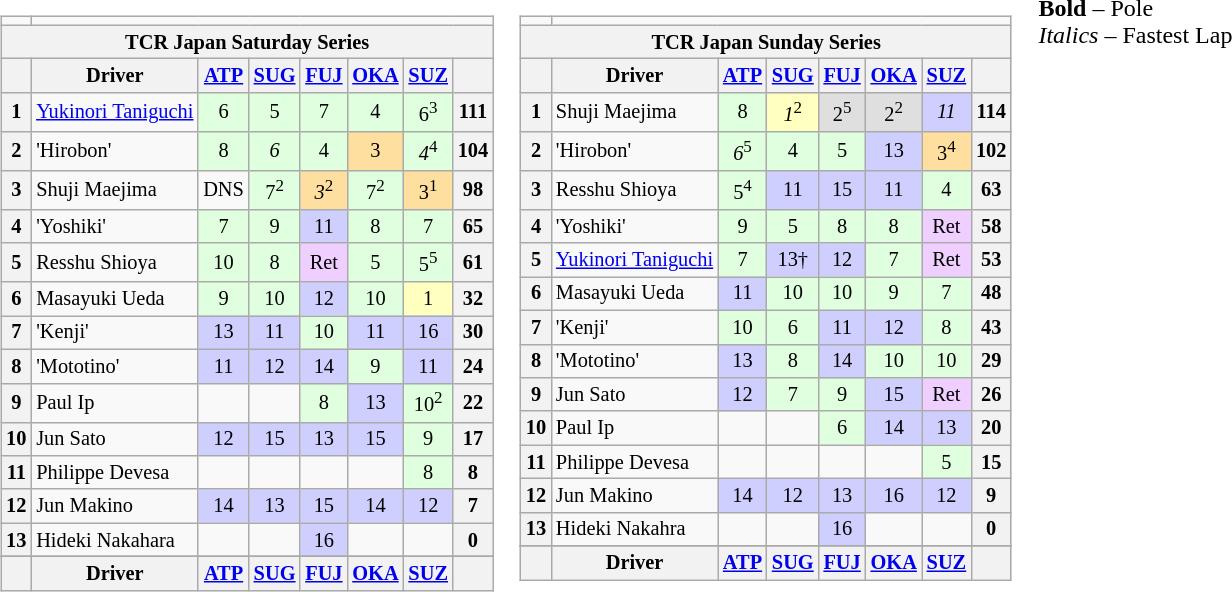<table>
<tr>
<td valign="top"><br><table class="wikitable" align="left" style="font-size: 85%; text-align: center">
<tr>
<td></td>
</tr>
<tr valign="top">
<th colspan="8">TCR Japan Saturday Series</th>
</tr>
<tr>
<th valign="middle"></th>
<th valign="middle">Driver</th>
<th><a href='#'>ATP</a></th>
<th><a href='#'>SUG</a></th>
<th><a href='#'>FUJ</a></th>
<th><a href='#'>OKA</a></th>
<th><a href='#'>SUZ</a></th>
<th valign="middle"></th>
</tr>
<tr>
<th>1</th>
<td align="left"> <a href='#'>Yukinori Taniguchi</a></td>
<td style="background:#dfffdf;">6</td>
<td style="background:#dfffdf;">5</td>
<td style="background:#dfffdf;">7</td>
<td style="background:#dfffdf;">4</td>
<td style="background:#dfffdf;">6<sup>3</sup></td>
<th>111</th>
</tr>
<tr>
<th>2</th>
<td align="left"> 'Hirobon'</td>
<td style="background:#dfffdf;">8</td>
<td style="background:#dfffdf;"><em>6</em></td>
<td style="background:#dfffdf;">4</td>
<td style="background:#ffdf9f;">3</td>
<td style="background:#dfffdf;"><em>4</em><sup>4</sup></td>
<th>104</th>
</tr>
<tr>
<th>3</th>
<td align="left"> Shuji Maejima</td>
<td>DNS</td>
<td style="background:#dfffdf;">7<sup>2</sup></td>
<td style="background:#ffdf9f;"><em>3</em><sup>2</sup></td>
<td style="background:#dfffdf;">7<sup>2</sup></td>
<td style="background:#ffdf9f;">3<sup>1</sup></td>
<th>98</th>
</tr>
<tr>
<th>4</th>
<td align="left"> 'Yoshiki'</td>
<td style="background:#dfffdf;">7</td>
<td style="background:#dfffdf;">9</td>
<td style="background:#cfcfff;">11</td>
<td style="background:#dfffdf;">8</td>
<td style="background:#dfffdf;">7</td>
<th>65</th>
</tr>
<tr>
<th>5</th>
<td align="left"> Resshu Shioya</td>
<td style="background:#dfffdf;">10</td>
<td style="background:#dfffdf;">8</td>
<td style="background:#efcfff;">Ret</td>
<td style="background:#dfffdf;">5</td>
<td style="background:#dfffdf;">5<sup>5</sup></td>
<th>61</th>
</tr>
<tr>
<th>6</th>
<td align="left"> Masayuki Ueda</td>
<td style="background:#dfffdf;">9</td>
<td style="background:#dfffdf;">10</td>
<td style="background:#cfcfff;">12</td>
<td style="background:#dfffdf;">10</td>
<td style="background:#ffffbf;">1</td>
<th>32</th>
</tr>
<tr>
<th>7</th>
<td align="left"> 'Kenji'</td>
<td style="background:#cfcfff;">13</td>
<td style="background:#cfcfff;">11</td>
<td style="background:#dfffdf;">10</td>
<td style="background:#cfcfff;">11</td>
<td style="background:#cfcfff;">16</td>
<th>30</th>
</tr>
<tr>
<th>8</th>
<td align="left"> 'Mototino'</td>
<td style="background:#cfcfff;">11</td>
<td style="background:#cfcfff;">12</td>
<td style="background:#cfcfff;">14</td>
<td style="background:#dfffdf;">9</td>
<td style="background:#cfcfff;">11</td>
<th>24</th>
</tr>
<tr>
<th>9</th>
<td align="left"> Paul Ip</td>
<td></td>
<td></td>
<td style="background:#dfffdf;">8</td>
<td style="background:#cfcfff;">13</td>
<td style="background:#dfffdf;">10<sup>2</sup></td>
<th>22</th>
</tr>
<tr>
<th>10</th>
<td align="left"> Jun Sato</td>
<td style="background:#cfcfff;">12</td>
<td style="background:#cfcfff;">15</td>
<td style="background:#cfcfff;">13</td>
<td style="background:#cfcfff;">15</td>
<td style="background:#dfffdf;">9</td>
<th>17</th>
</tr>
<tr>
<th>11</th>
<td align=left> Philippe Devesa</td>
<td></td>
<td></td>
<td></td>
<td></td>
<td style="background:#dfffdf;">8</td>
<th>8</th>
</tr>
<tr>
<th>12</th>
<td align="left"> Jun Makino</td>
<td style="background:#cfcfff;">14</td>
<td style="background:#cfcfff;">13</td>
<td style="background:#cfcfff;">15</td>
<td style="background:#cfcfff;">14</td>
<td style="background:#cfcfff;">12</td>
<th>7</th>
</tr>
<tr>
<th>13</th>
<td align="left"> Hideki Nakahara</td>
<td></td>
<td></td>
<td style="background:#cfcfff;">16</td>
<td></td>
<td></td>
<th>0</th>
</tr>
<tr>
</tr>
<tr valign="top">
<th valign="middle"></th>
<th valign="middle">Driver</th>
<th><a href='#'>ATP</a></th>
<th><a href='#'>SUG</a></th>
<th><a href='#'>FUJ</a></th>
<th><a href='#'>OKA</a></th>
<th><a href='#'>SUZ</a></th>
<th valign="middle"></th>
</tr>
</table>
</td>
<td valign="top"><br><table class="wikitable" align="left" style="font-size: 85%; text-align: center">
<tr>
<td></td>
</tr>
<tr valign="top">
<th colspan="8">TCR Japan Sunday Series</th>
</tr>
<tr>
<th valign="middle"></th>
<th valign="middle">Driver</th>
<th><a href='#'>ATP</a></th>
<th><a href='#'>SUG</a></th>
<th><a href='#'>FUJ</a></th>
<th><a href='#'>OKA</a></th>
<th><a href='#'>SUZ</a></th>
<th valign="middle"></th>
</tr>
<tr>
<th>1</th>
<td align="left"> Shuji Maejima</td>
<td style="background:#dfffdf;">8</td>
<td style="background:#ffffbf;"><em>1</em><sup>2</sup></td>
<td style="background:#dfdfdf;">2<sup>5</sup></td>
<td style="background:#dfdfdf;">2<sup>2</sup></td>
<td style="background:#cfcfff;"><em>11</em></td>
<th>114</th>
</tr>
<tr>
<th>2</th>
<td align="left"> 'Hirobon'</td>
<td style="background:#dfffdf;"><em>6</em><sup>5</sup></td>
<td style="background:#dfffdf;">4</td>
<td style="background:#dfffdf;">5</td>
<td style="background:#cfcfff;">13</td>
<td style="background:#ffdf9f;">3<sup>4</sup></td>
<th>102</th>
</tr>
<tr>
<th>3</th>
<td align="left"> Resshu Shioya</td>
<td style="background:#dfffdf;">5<sup>4</sup></td>
<td style="background:#cfcfff;">11</td>
<td style="background:#cfcfff;">15</td>
<td style="background:#cfcfff;">11</td>
<td style="background:#dfffdf;">4</td>
<th>63</th>
</tr>
<tr>
<th>4</th>
<td align="left"> 'Yoshiki'</td>
<td style="background:#dfffdf;">9</td>
<td style="background:#dfffdf;">5</td>
<td style="background:#dfffdf;">8</td>
<td style="background:#dfffdf;">8</td>
<td style="background:#efcfff;">Ret</td>
<th>58</th>
</tr>
<tr>
<th>5</th>
<td align="left"> <a href='#'>Yukinori Taniguchi</a></td>
<td style="background:#dfffdf;">7</td>
<td style="background:#cfcfff;">13†</td>
<td style="background:#cfcfff;">12</td>
<td style="background:#dfffdf;">7</td>
<td style="background:#efcfff;">Ret</td>
<th>53</th>
</tr>
<tr>
<th>6</th>
<td align="left"> Masayuki Ueda</td>
<td style="background:#cfcfff;">11</td>
<td style="background:#dfffdf;">10</td>
<td style="background:#dfffdf;">10</td>
<td style="background:#dfffdf;">9</td>
<td style="background:#dfffdf;">7</td>
<th>48</th>
</tr>
<tr>
<th>7</th>
<td align="left"> 'Kenji'</td>
<td style="background:#dfffdf;">10</td>
<td style="background:#dfffdf;">6</td>
<td style="background:#cfcfff;">11</td>
<td style="background:#cfcfff;">12</td>
<td style="background:#dfffdf;">8</td>
<th>43</th>
</tr>
<tr>
<th>8</th>
<td align="left"> 'Mototino'</td>
<td style="background:#cfcfff;">13</td>
<td style="background:#dfffdf;">8</td>
<td style="background:#cfcfff;">14</td>
<td style="background:#dfffdf;">10</td>
<td style="background:#dfffdf;">10</td>
<th>29</th>
</tr>
<tr>
<th>9</th>
<td align="left"> Jun Sato</td>
<td style="background:#cfcfff;">12</td>
<td style="background:#dfffdf;">7</td>
<td style="background:#dfffdf;">9</td>
<td style="background:#cfcfff;">15</td>
<td style="background:#efcfff;">Ret</td>
<th>26</th>
</tr>
<tr>
<th>10</th>
<td align="left"> Paul Ip</td>
<td></td>
<td></td>
<td style="background:#dfffdf;">6</td>
<td style="background:#cfcfff;">14</td>
<td style="background:#cfcfff;">13</td>
<th>20</th>
</tr>
<tr>
<th>11</th>
<td align=left> Philippe Devesa</td>
<td></td>
<td></td>
<td></td>
<td></td>
<td style="background:#dfffdf;">5</td>
<th>15</th>
</tr>
<tr>
<th>12</th>
<td align="left"> Jun Makino</td>
<td style="background:#cfcfff;">14</td>
<td style="background:#cfcfff;">12</td>
<td style="background:#cfcfff;">13</td>
<td style="background:#cfcfff;">16</td>
<td style="background:#cfcfff;">12</td>
<th>9</th>
</tr>
<tr>
<th>13</th>
<td align="left"> Hideki Nakahra</td>
<td></td>
<td></td>
<td style="background:#cfcfff;">16</td>
<td></td>
<td></td>
<th>0</th>
</tr>
<tr>
</tr>
<tr valign="top">
<th valign="middle"></th>
<th valign="middle">Driver</th>
<th><a href='#'>ATP</a></th>
<th><a href='#'>SUG</a></th>
<th><a href='#'>FUJ</a></th>
<th><a href='#'>OKA</a></th>
<th><a href='#'>SUZ</a></th>
<th valign="middle"></th>
</tr>
</table>
</td>
<td valign="top"><br>
<span><strong>Bold</strong> – Pole<br>
<em>Italics</em> – Fastest Lap</span></td>
</tr>
</table>
